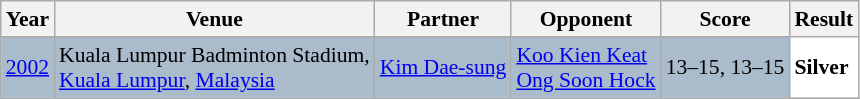<table class="sortable wikitable" style="font-size: 90%;">
<tr>
<th>Year</th>
<th>Venue</th>
<th>Partner</th>
<th>Opponent</th>
<th>Score</th>
<th>Result</th>
</tr>
<tr style="background:#AABBCC">
<td align="center"><a href='#'>2002</a></td>
<td align="left">Kuala Lumpur Badminton Stadium,<br><a href='#'>Kuala Lumpur</a>, <a href='#'>Malaysia</a></td>
<td align="left"> <a href='#'>Kim Dae-sung</a></td>
<td align="left"> <a href='#'>Koo Kien Keat</a> <br>  <a href='#'>Ong Soon Hock</a></td>
<td align="left">13–15, 13–15</td>
<td style="text-align:left; background:white"> <strong>Silver</strong></td>
</tr>
</table>
